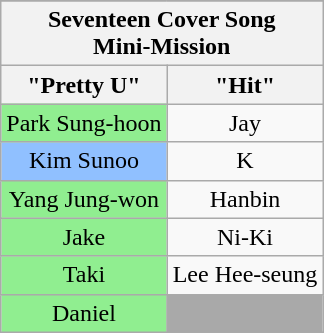<table class="wikitable" style="text-align:center">
<tr>
</tr>
<tr>
<th colspan="2">Seventeen Cover Song<br>Mini-Mission</th>
</tr>
<tr>
<th>"Pretty U"</th>
<th>"Hit"</th>
</tr>
<tr>
<td style="background:#90EE90">Park Sung-hoon</td>
<td>Jay</td>
</tr>
<tr>
<td style="background:#90C0FF">Kim Sunoo</td>
<td>K</td>
</tr>
<tr>
<td style="background:#90EE90">Yang Jung-won</td>
<td>Hanbin</td>
</tr>
<tr>
<td style="background:#90EE90">Jake</td>
<td>Ni-Ki</td>
</tr>
<tr>
<td style="background:#90EE90">Taki</td>
<td>Lee Hee-seung</td>
</tr>
<tr>
<td style="background:#90EE90">Daniel</td>
<td style="background:darkgray"></td>
</tr>
</table>
